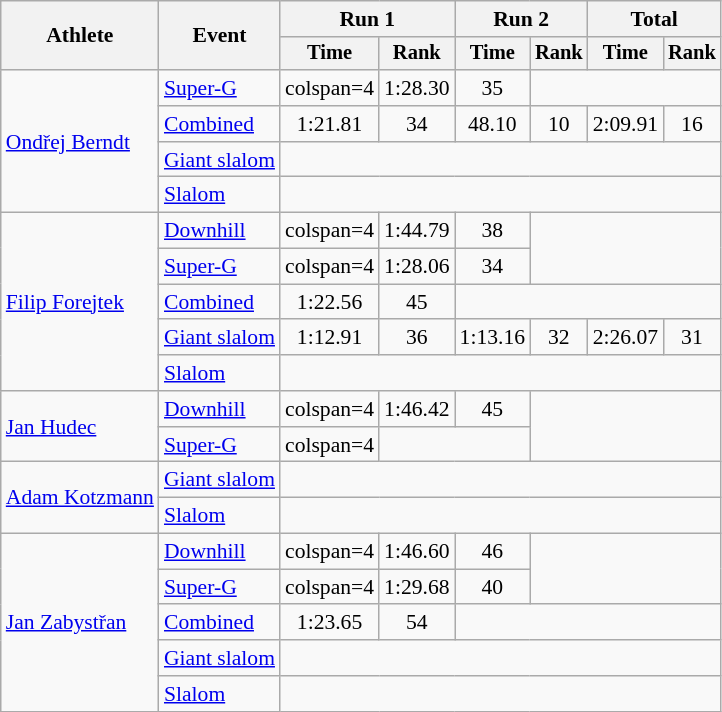<table class="wikitable" style="font-size:90%">
<tr>
<th rowspan=2>Athlete</th>
<th rowspan=2>Event</th>
<th colspan=2>Run 1</th>
<th colspan=2>Run 2</th>
<th colspan=2>Total</th>
</tr>
<tr style="font-size:95%">
<th>Time</th>
<th>Rank</th>
<th>Time</th>
<th>Rank</th>
<th>Time</th>
<th>Rank</th>
</tr>
<tr align=center>
<td align=left rowspan=4><a href='#'>Ondřej Berndt</a></td>
<td align=left><a href='#'>Super-G</a></td>
<td>colspan=4 </td>
<td>1:28.30</td>
<td>35</td>
</tr>
<tr align=center>
<td align=left><a href='#'>Combined</a></td>
<td>1:21.81</td>
<td>34</td>
<td>48.10</td>
<td>10</td>
<td>2:09.91</td>
<td>16</td>
</tr>
<tr align=center>
<td align=left><a href='#'>Giant slalom</a></td>
<td colspan=6></td>
</tr>
<tr align=center>
<td align=left><a href='#'>Slalom</a></td>
<td colspan=6></td>
</tr>
<tr align=center>
<td align=left rowspan=5><a href='#'>Filip Forejtek</a></td>
<td align=left><a href='#'>Downhill</a></td>
<td>colspan=4 </td>
<td>1:44.79</td>
<td>38</td>
</tr>
<tr align=center>
<td align=left><a href='#'>Super-G</a></td>
<td>colspan=4 </td>
<td>1:28.06</td>
<td>34</td>
</tr>
<tr align=center>
<td align=left><a href='#'>Combined</a></td>
<td>1:22.56</td>
<td>45</td>
<td colspan=4></td>
</tr>
<tr align=center>
<td align=left><a href='#'>Giant slalom</a></td>
<td>1:12.91</td>
<td>36</td>
<td>1:13.16</td>
<td>32</td>
<td>2:26.07</td>
<td>31</td>
</tr>
<tr align=center>
<td align=left><a href='#'>Slalom</a></td>
<td colspan=6></td>
</tr>
<tr align=center>
<td align=left rowspan=2><a href='#'>Jan Hudec</a></td>
<td align=left><a href='#'>Downhill</a></td>
<td>colspan=4 </td>
<td>1:46.42</td>
<td>45</td>
</tr>
<tr align=center>
<td align=left><a href='#'>Super-G</a></td>
<td>colspan=4 </td>
<td colspan=2></td>
</tr>
<tr align=center>
<td align=left rowspan=2><a href='#'>Adam Kotzmann</a></td>
<td align=left><a href='#'>Giant slalom</a></td>
<td colspan=6></td>
</tr>
<tr align=center>
<td align=left><a href='#'>Slalom</a></td>
<td colspan=6></td>
</tr>
<tr align=center>
<td align=left rowspan=5><a href='#'>Jan Zabystřan</a></td>
<td align=left><a href='#'>Downhill</a></td>
<td>colspan=4 </td>
<td>1:46.60</td>
<td>46</td>
</tr>
<tr align=center>
<td align=left><a href='#'>Super-G</a></td>
<td>colspan=4 </td>
<td>1:29.68</td>
<td>40</td>
</tr>
<tr align=center>
<td align=left><a href='#'>Combined</a></td>
<td>1:23.65</td>
<td>54</td>
<td colspan=4></td>
</tr>
<tr align=center>
<td align=left><a href='#'>Giant slalom</a></td>
<td colspan=6></td>
</tr>
<tr align=center>
<td align=left><a href='#'>Slalom</a></td>
<td colspan=6></td>
</tr>
</table>
